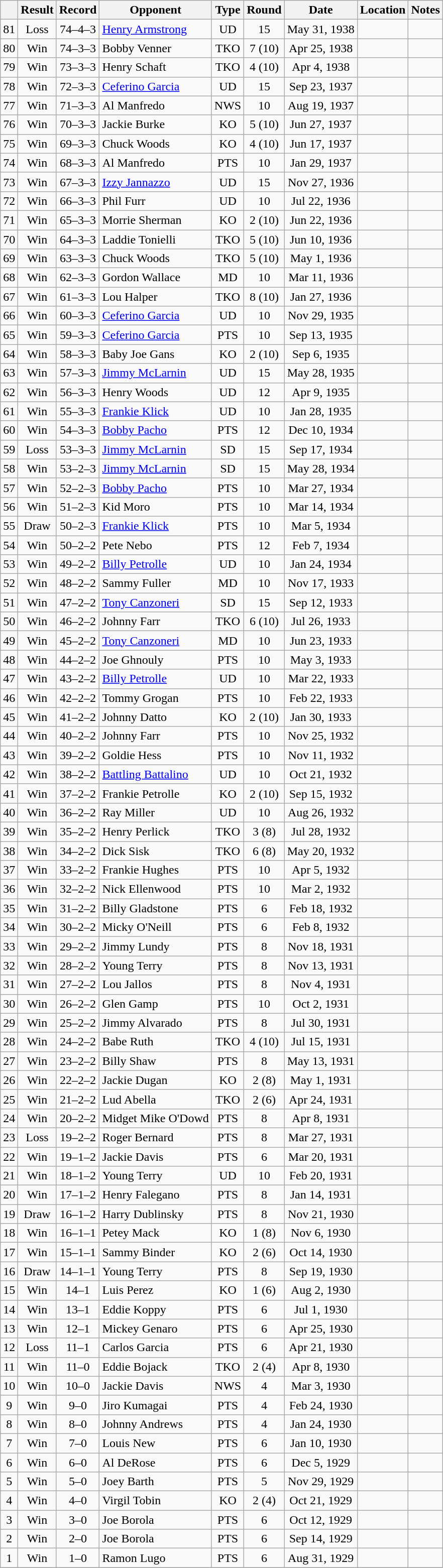<table class="wikitable mw-collapsible" style="text-align:center">
<tr>
<th></th>
<th>Result</th>
<th>Record</th>
<th>Opponent</th>
<th>Type</th>
<th>Round</th>
<th>Date</th>
<th>Location</th>
<th>Notes</th>
</tr>
<tr>
<td>81</td>
<td>Loss</td>
<td>74–4–3</td>
<td align=left><a href='#'>Henry Armstrong</a></td>
<td>UD</td>
<td>15</td>
<td>May 31, 1938</td>
<td align=left></td>
<td align=left></td>
</tr>
<tr>
<td>80</td>
<td>Win</td>
<td>74–3–3</td>
<td align=left>Bobby Venner</td>
<td>TKO</td>
<td>7 (10)</td>
<td>Apr 25, 1938</td>
<td align=left></td>
<td></td>
</tr>
<tr>
<td>79</td>
<td>Win</td>
<td>73–3–3</td>
<td align=left>Henry Schaft</td>
<td>TKO</td>
<td>4 (10)</td>
<td>Apr 4, 1938</td>
<td align=left></td>
<td></td>
</tr>
<tr>
<td>78</td>
<td>Win</td>
<td>72–3–3</td>
<td align=left><a href='#'>Ceferino Garcia</a></td>
<td>UD</td>
<td>15</td>
<td>Sep 23, 1937</td>
<td align=left></td>
<td align=left></td>
</tr>
<tr>
<td>77</td>
<td>Win</td>
<td>71–3–3</td>
<td align=left>Al Manfredo</td>
<td>NWS</td>
<td>10</td>
<td>Aug 19, 1937</td>
<td align=left></td>
<td></td>
</tr>
<tr>
<td>76</td>
<td>Win</td>
<td>70–3–3</td>
<td align=left>Jackie Burke</td>
<td>KO</td>
<td>5 (10)</td>
<td>Jun 27, 1937</td>
<td align=left></td>
<td></td>
</tr>
<tr>
<td>75</td>
<td>Win</td>
<td>69–3–3</td>
<td align=left>Chuck Woods</td>
<td>KO</td>
<td>4 (10)</td>
<td>Jun 17, 1937</td>
<td align=left></td>
<td></td>
</tr>
<tr>
<td>74</td>
<td>Win</td>
<td>68–3–3</td>
<td align=left>Al Manfredo</td>
<td>PTS</td>
<td>10</td>
<td>Jan 29, 1937</td>
<td align=left></td>
<td></td>
</tr>
<tr>
<td>73</td>
<td>Win</td>
<td>67–3–3</td>
<td align=left><a href='#'>Izzy Jannazzo</a></td>
<td>UD</td>
<td>15</td>
<td>Nov 27, 1936</td>
<td align=left></td>
<td align=left></td>
</tr>
<tr>
<td>72</td>
<td>Win</td>
<td>66–3–3</td>
<td align=left>Phil Furr</td>
<td>UD</td>
<td>10</td>
<td>Jul 22, 1936</td>
<td align=left></td>
<td></td>
</tr>
<tr>
<td>71</td>
<td>Win</td>
<td>65–3–3</td>
<td align=left>Morrie Sherman</td>
<td>KO</td>
<td>2 (10)</td>
<td>Jun 22, 1936</td>
<td align=left></td>
<td></td>
</tr>
<tr>
<td>70</td>
<td>Win</td>
<td>64–3–3</td>
<td align=left>Laddie Tonielli</td>
<td>TKO</td>
<td>5 (10)</td>
<td>Jun 10, 1936</td>
<td align=left></td>
<td></td>
</tr>
<tr>
<td>69</td>
<td>Win</td>
<td>63–3–3</td>
<td align=left>Chuck Woods</td>
<td>TKO</td>
<td>5 (10)</td>
<td>May 1, 1936</td>
<td align=left></td>
<td></td>
</tr>
<tr>
<td>68</td>
<td>Win</td>
<td>62–3–3</td>
<td align=left>Gordon Wallace</td>
<td>MD</td>
<td>10</td>
<td>Mar 11, 1936</td>
<td align=left></td>
<td></td>
</tr>
<tr>
<td>67</td>
<td>Win</td>
<td>61–3–3</td>
<td align=left>Lou Halper</td>
<td>TKO</td>
<td>8 (10)</td>
<td>Jan 27, 1936</td>
<td align=left></td>
<td></td>
</tr>
<tr>
<td>66</td>
<td>Win</td>
<td>60–3–3</td>
<td align=left><a href='#'>Ceferino Garcia</a></td>
<td>UD</td>
<td>10</td>
<td>Nov 29, 1935</td>
<td align=left></td>
<td></td>
</tr>
<tr>
<td>65</td>
<td>Win</td>
<td>59–3–3</td>
<td align=left><a href='#'>Ceferino Garcia</a></td>
<td>PTS</td>
<td>10</td>
<td>Sep 13, 1935</td>
<td align=left></td>
<td></td>
</tr>
<tr>
<td>64</td>
<td>Win</td>
<td>58–3–3</td>
<td align=left>Baby Joe Gans</td>
<td>KO</td>
<td>2 (10)</td>
<td>Sep 6, 1935</td>
<td align=left></td>
<td></td>
</tr>
<tr>
<td>63</td>
<td>Win</td>
<td>57–3–3</td>
<td align=left><a href='#'>Jimmy McLarnin</a></td>
<td>UD</td>
<td>15</td>
<td>May 28, 1935</td>
<td align=left></td>
<td align=left></td>
</tr>
<tr>
<td>62</td>
<td>Win</td>
<td>56–3–3</td>
<td align=left>Henry Woods</td>
<td>UD</td>
<td>12</td>
<td>Apr 9, 1935</td>
<td align=left></td>
<td align=left></td>
</tr>
<tr>
<td>61</td>
<td>Win</td>
<td>55–3–3</td>
<td align=left><a href='#'>Frankie Klick</a></td>
<td>UD</td>
<td>10</td>
<td>Jan 28, 1935</td>
<td align=left></td>
<td align=left></td>
</tr>
<tr>
<td>60</td>
<td>Win</td>
<td>54–3–3</td>
<td align=left><a href='#'>Bobby Pacho</a></td>
<td>PTS</td>
<td>12</td>
<td>Dec 10, 1934</td>
<td align=left></td>
<td align=left></td>
</tr>
<tr>
<td>59</td>
<td>Loss</td>
<td>53–3–3</td>
<td align=left><a href='#'>Jimmy McLarnin</a></td>
<td>SD</td>
<td>15</td>
<td>Sep 17, 1934</td>
<td align=left></td>
<td align=left></td>
</tr>
<tr>
<td>58</td>
<td>Win</td>
<td>53–2–3</td>
<td align=left><a href='#'>Jimmy McLarnin</a></td>
<td>SD</td>
<td>15</td>
<td>May 28, 1934</td>
<td align=left></td>
<td align=left></td>
</tr>
<tr>
<td>57</td>
<td>Win</td>
<td>52–2–3</td>
<td align=left><a href='#'>Bobby Pacho</a></td>
<td>PTS</td>
<td>10</td>
<td>Mar 27, 1934</td>
<td align=left></td>
<td></td>
</tr>
<tr>
<td>56</td>
<td>Win</td>
<td>51–2–3</td>
<td align=left>Kid Moro</td>
<td>PTS</td>
<td>10</td>
<td>Mar 14, 1934</td>
<td align=left></td>
<td align=left></td>
</tr>
<tr>
<td>55</td>
<td>Draw</td>
<td>50–2–3</td>
<td align=left><a href='#'>Frankie Klick</a></td>
<td>PTS</td>
<td>10</td>
<td>Mar 5, 1934</td>
<td align=left></td>
<td align=left></td>
</tr>
<tr>
<td>54</td>
<td>Win</td>
<td>50–2–2</td>
<td align=left>Pete Nebo</td>
<td>PTS</td>
<td>12</td>
<td>Feb 7, 1934</td>
<td align=left></td>
<td align=left></td>
</tr>
<tr>
<td>53</td>
<td>Win</td>
<td>49–2–2</td>
<td align=left><a href='#'>Billy Petrolle</a></td>
<td>UD</td>
<td>10</td>
<td>Jan 24, 1934</td>
<td align=left></td>
<td></td>
</tr>
<tr>
<td>52</td>
<td>Win</td>
<td>48–2–2</td>
<td align=left>Sammy Fuller</td>
<td>MD</td>
<td>10</td>
<td>Nov 17, 1933</td>
<td align=left></td>
<td align=left></td>
</tr>
<tr>
<td>51</td>
<td>Win</td>
<td>47–2–2</td>
<td align=left><a href='#'>Tony Canzoneri</a></td>
<td>SD</td>
<td>15</td>
<td>Sep 12, 1933</td>
<td align=left></td>
<td align=left></td>
</tr>
<tr>
<td>50</td>
<td>Win</td>
<td>46–2–2</td>
<td align=left>Johnny Farr</td>
<td>TKO</td>
<td>6 (10)</td>
<td>Jul 26, 1933</td>
<td align=left></td>
<td align=left></td>
</tr>
<tr>
<td>49</td>
<td>Win</td>
<td>45–2–2</td>
<td align=left><a href='#'>Tony Canzoneri</a></td>
<td>MD</td>
<td>10</td>
<td>Jun 23, 1933</td>
<td align=left></td>
<td align=left></td>
</tr>
<tr>
<td>48</td>
<td>Win</td>
<td>44–2–2</td>
<td align=left>Joe Ghnouly</td>
<td>PTS</td>
<td>10</td>
<td>May 3, 1933</td>
<td align=left></td>
<td align=left></td>
</tr>
<tr>
<td>47</td>
<td>Win</td>
<td>43–2–2</td>
<td align=left><a href='#'>Billy Petrolle</a></td>
<td>UD</td>
<td>10</td>
<td>Mar 22, 1933</td>
<td align=left></td>
<td align=left></td>
</tr>
<tr>
<td>46</td>
<td>Win</td>
<td>42–2–2</td>
<td align=left>Tommy Grogan</td>
<td>PTS</td>
<td>10</td>
<td>Feb 22, 1933</td>
<td align=left></td>
<td align=left></td>
</tr>
<tr>
<td>45</td>
<td>Win</td>
<td>41–2–2</td>
<td align=left>Johnny Datto</td>
<td>KO</td>
<td>2 (10)</td>
<td>Jan 30, 1933</td>
<td align=left></td>
<td align=left></td>
</tr>
<tr>
<td>44</td>
<td>Win</td>
<td>40–2–2</td>
<td align=left>Johnny Farr</td>
<td>PTS</td>
<td>10</td>
<td>Nov 25, 1932</td>
<td align=left></td>
<td align=left></td>
</tr>
<tr>
<td>43</td>
<td>Win</td>
<td>39–2–2</td>
<td align=left>Goldie Hess</td>
<td>PTS</td>
<td>10</td>
<td>Nov 11, 1932</td>
<td align=left></td>
<td align=left></td>
</tr>
<tr>
<td>42</td>
<td>Win</td>
<td>38–2–2</td>
<td align=left><a href='#'>Battling Battalino</a></td>
<td>UD</td>
<td>10</td>
<td>Oct 21, 1932</td>
<td align=left></td>
<td align=left></td>
</tr>
<tr>
<td>41</td>
<td>Win</td>
<td>37–2–2</td>
<td align=left>Frankie Petrolle</td>
<td>KO</td>
<td>2 (10)</td>
<td>Sep 15, 1932</td>
<td align=left></td>
<td align=left></td>
</tr>
<tr>
<td>40</td>
<td>Win</td>
<td>36–2–2</td>
<td align=left>Ray Miller</td>
<td>UD</td>
<td>10</td>
<td>Aug 26, 1932</td>
<td align=left></td>
<td align=left></td>
</tr>
<tr>
<td>39</td>
<td>Win</td>
<td>35–2–2</td>
<td align=left>Henry Perlick</td>
<td>TKO</td>
<td>3 (8)</td>
<td>Jul 28, 1932</td>
<td align=left></td>
<td align=left></td>
</tr>
<tr>
<td>38</td>
<td>Win</td>
<td>34–2–2</td>
<td align=left>Dick Sisk</td>
<td>TKO</td>
<td>6 (8)</td>
<td>May 20, 1932</td>
<td align=left></td>
<td align=left></td>
</tr>
<tr>
<td>37</td>
<td>Win</td>
<td>33–2–2</td>
<td align=left>Frankie Hughes</td>
<td>PTS</td>
<td>10</td>
<td>Apr 5, 1932</td>
<td align=left></td>
<td align=left></td>
</tr>
<tr>
<td>36</td>
<td>Win</td>
<td>32–2–2</td>
<td align=left>Nick Ellenwood</td>
<td>PTS</td>
<td>10</td>
<td>Mar 2, 1932</td>
<td align=left></td>
<td align=left></td>
</tr>
<tr>
<td>35</td>
<td>Win</td>
<td>31–2–2</td>
<td align=left>Billy Gladstone</td>
<td>PTS</td>
<td>6</td>
<td>Feb 18, 1932</td>
<td align=left></td>
<td align=left></td>
</tr>
<tr>
<td>34</td>
<td>Win</td>
<td>30–2–2</td>
<td align=left>Micky O'Neill</td>
<td>PTS</td>
<td>6</td>
<td>Feb 8, 1932</td>
<td align=left></td>
<td align=left></td>
</tr>
<tr>
<td>33</td>
<td>Win</td>
<td>29–2–2</td>
<td align=left>Jimmy Lundy</td>
<td>PTS</td>
<td>8</td>
<td>Nov 18, 1931</td>
<td align=left></td>
<td align=left></td>
</tr>
<tr>
<td>32</td>
<td>Win</td>
<td>28–2–2</td>
<td align=left>Young Terry</td>
<td>PTS</td>
<td>8</td>
<td>Nov 13, 1931</td>
<td align=left></td>
<td align=left></td>
</tr>
<tr>
<td>31</td>
<td>Win</td>
<td>27–2–2</td>
<td align=left>Lou Jallos</td>
<td>PTS</td>
<td>8</td>
<td>Nov 4, 1931</td>
<td align=left></td>
<td align=left></td>
</tr>
<tr>
<td>30</td>
<td>Win</td>
<td>26–2–2</td>
<td align=left>Glen Gamp</td>
<td>PTS</td>
<td>10</td>
<td>Oct 2, 1931</td>
<td align=left></td>
<td align=left></td>
</tr>
<tr>
<td>29</td>
<td>Win</td>
<td>25–2–2</td>
<td align=left>Jimmy Alvarado</td>
<td>PTS</td>
<td>8</td>
<td>Jul 30, 1931</td>
<td align=left></td>
<td align=left></td>
</tr>
<tr>
<td>28</td>
<td>Win</td>
<td>24–2–2</td>
<td align=left>Babe Ruth</td>
<td>TKO</td>
<td>4 (10)</td>
<td>Jul 15, 1931</td>
<td align=left></td>
<td align=left></td>
</tr>
<tr>
<td>27</td>
<td>Win</td>
<td>23–2–2</td>
<td align=left>Billy Shaw</td>
<td>PTS</td>
<td>8</td>
<td>May 13, 1931</td>
<td align=left></td>
<td align=left></td>
</tr>
<tr>
<td>26</td>
<td>Win</td>
<td>22–2–2</td>
<td align=left>Jackie Dugan</td>
<td>KO</td>
<td>2 (8)</td>
<td>May 1, 1931</td>
<td align=left></td>
<td align=left></td>
</tr>
<tr>
<td>25</td>
<td>Win</td>
<td>21–2–2</td>
<td align=left>Lud Abella</td>
<td>TKO</td>
<td>2 (6)</td>
<td>Apr 24, 1931</td>
<td align=left></td>
<td align=left></td>
</tr>
<tr>
<td>24</td>
<td>Win</td>
<td>20–2–2</td>
<td align=left>Midget Mike O'Dowd</td>
<td>PTS</td>
<td>8</td>
<td>Apr 8, 1931</td>
<td align=left></td>
<td align=left></td>
</tr>
<tr>
<td>23</td>
<td>Loss</td>
<td>19–2–2</td>
<td align=left>Roger Bernard</td>
<td>PTS</td>
<td>8</td>
<td>Mar 27, 1931</td>
<td align=left></td>
<td align=left></td>
</tr>
<tr>
<td>22</td>
<td>Win</td>
<td>19–1–2</td>
<td align=left>Jackie Davis</td>
<td>PTS</td>
<td>6</td>
<td>Mar 20, 1931</td>
<td align=left></td>
<td align=left></td>
</tr>
<tr>
<td>21</td>
<td>Win</td>
<td>18–1–2</td>
<td align=left>Young Terry</td>
<td>UD</td>
<td>10</td>
<td>Feb 20, 1931</td>
<td align=left></td>
<td align=left></td>
</tr>
<tr>
<td>20</td>
<td>Win</td>
<td>17–1–2</td>
<td align=left>Henry Falegano</td>
<td>PTS</td>
<td>8</td>
<td>Jan 14, 1931</td>
<td align=left></td>
<td align=left></td>
</tr>
<tr>
<td>19</td>
<td>Draw</td>
<td>16–1–2</td>
<td align=left>Harry Dublinsky</td>
<td>PTS</td>
<td>8</td>
<td>Nov 21, 1930</td>
<td align=left></td>
<td align=left></td>
</tr>
<tr>
<td>18</td>
<td>Win</td>
<td>16–1–1</td>
<td align=left>Petey Mack</td>
<td>KO</td>
<td>1 (8)</td>
<td>Nov 6, 1930</td>
<td align=left></td>
<td></td>
</tr>
<tr>
<td>17</td>
<td>Win</td>
<td>15–1–1</td>
<td align=left>Sammy Binder</td>
<td>KO</td>
<td>2 (6)</td>
<td>Oct 14, 1930</td>
<td align=left></td>
<td align=left></td>
</tr>
<tr>
<td>16</td>
<td>Draw</td>
<td>14–1–1</td>
<td align=left>Young Terry</td>
<td>PTS</td>
<td>8</td>
<td>Sep 19, 1930</td>
<td align=left></td>
<td align=left></td>
</tr>
<tr>
<td>15</td>
<td>Win</td>
<td>14–1</td>
<td align=left>Luis Perez</td>
<td>KO</td>
<td>1 (6)</td>
<td>Aug 2, 1930</td>
<td align=left></td>
<td align=left></td>
</tr>
<tr>
<td>14</td>
<td>Win</td>
<td>13–1</td>
<td align=left>Eddie Koppy</td>
<td>PTS</td>
<td>6</td>
<td>Jul 1, 1930</td>
<td align=left></td>
<td align=left></td>
</tr>
<tr>
<td>13</td>
<td>Win</td>
<td>12–1</td>
<td align=left>Mickey Genaro</td>
<td>PTS</td>
<td>6</td>
<td>Apr 25, 1930</td>
<td align=left></td>
<td align=left></td>
</tr>
<tr>
<td>12</td>
<td>Loss</td>
<td>11–1</td>
<td align=left>Carlos Garcia</td>
<td>PTS</td>
<td>6</td>
<td>Apr 21, 1930</td>
<td align=left></td>
<td align=left></td>
</tr>
<tr>
<td>11</td>
<td>Win</td>
<td>11–0</td>
<td align=left>Eddie Bojack</td>
<td>TKO</td>
<td>2 (4)</td>
<td>Apr 8, 1930</td>
<td align=left></td>
<td align=left></td>
</tr>
<tr>
<td>10</td>
<td>Win</td>
<td>10–0</td>
<td align=left>Jackie Davis</td>
<td>NWS</td>
<td>4</td>
<td>Mar 3, 1930</td>
<td align=left></td>
<td align=left></td>
</tr>
<tr>
<td>9</td>
<td>Win</td>
<td>9–0</td>
<td align=left>Jiro Kumagai</td>
<td>PTS</td>
<td>4</td>
<td>Feb 24, 1930</td>
<td align=left></td>
<td align=left></td>
</tr>
<tr>
<td>8</td>
<td>Win</td>
<td>8–0</td>
<td align=left>Johnny Andrews</td>
<td>PTS</td>
<td>4</td>
<td>Jan 24, 1930</td>
<td align=left></td>
<td align=left></td>
</tr>
<tr>
<td>7</td>
<td>Win</td>
<td>7–0</td>
<td align=left>Louis New</td>
<td>PTS</td>
<td>6</td>
<td>Jan 10, 1930</td>
<td align=left></td>
<td align=left></td>
</tr>
<tr>
<td>6</td>
<td>Win</td>
<td>6–0</td>
<td align=left>Al DeRose</td>
<td>PTS</td>
<td>6</td>
<td>Dec 5, 1929</td>
<td align=left></td>
<td align=left></td>
</tr>
<tr>
<td>5</td>
<td>Win</td>
<td>5–0</td>
<td align=left>Joey Barth</td>
<td>PTS</td>
<td>5</td>
<td>Nov 29, 1929</td>
<td align=left></td>
<td align=left></td>
</tr>
<tr>
<td>4</td>
<td>Win</td>
<td>4–0</td>
<td align=left>Virgil Tobin</td>
<td>KO</td>
<td>2 (4)</td>
<td>Oct 21, 1929</td>
<td align=left></td>
<td align=left></td>
</tr>
<tr>
<td>3</td>
<td>Win</td>
<td>3–0</td>
<td align=left>Joe Borola</td>
<td>PTS</td>
<td>6</td>
<td>Oct 12, 1929</td>
<td align=left></td>
<td align=left></td>
</tr>
<tr>
<td>2</td>
<td>Win</td>
<td>2–0</td>
<td align=left>Joe Borola</td>
<td>PTS</td>
<td>6</td>
<td>Sep 14, 1929</td>
<td align=left></td>
<td align=left></td>
</tr>
<tr>
<td>1</td>
<td>Win</td>
<td>1–0</td>
<td align=left>Ramon Lugo</td>
<td>PTS</td>
<td>6</td>
<td>Aug 31, 1929</td>
<td align=left></td>
<td align=left></td>
</tr>
<tr>
</tr>
</table>
